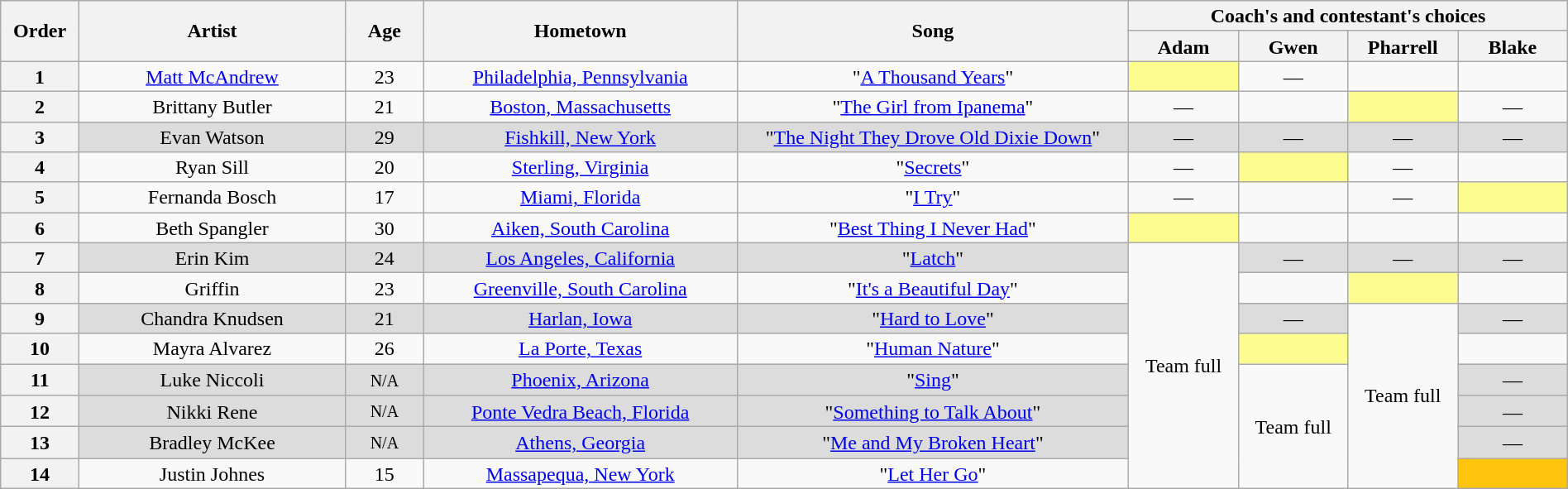<table class="wikitable" style="text-align:center; line-height:17px; width:100%;">
<tr>
<th scope="col" rowspan="2" width="05%">Order</th>
<th scope="col" rowspan="2" width="17%">Artist</th>
<th scope="col" rowspan="2" width="05%">Age</th>
<th scope="col" rowspan="2" width="20%">Hometown</th>
<th scope="col" rowspan="2" width="25%">Song</th>
<th scope="col" colspan="4" width="28%">Coach's and contestant's choices</th>
</tr>
<tr>
<th width="07%">Adam</th>
<th width="07%">Gwen</th>
<th width="07%">Pharrell</th>
<th width="07%">Blake</th>
</tr>
<tr>
<th>1</th>
<td><a href='#'>Matt McAndrew</a></td>
<td>23</td>
<td><a href='#'>Philadelphia, Pennsylvania</a></td>
<td>"<a href='#'>A Thousand Years</a>"</td>
<td style="background:#fdfc8f;"><strong></strong></td>
<td>—</td>
<td><strong></strong></td>
<td><strong></strong></td>
</tr>
<tr>
<th>2</th>
<td>Brittany Butler</td>
<td>21</td>
<td><a href='#'>Boston, Massachusetts</a></td>
<td>"<a href='#'>The Girl from Ipanema</a>"</td>
<td>—</td>
<td><strong></strong></td>
<td style="background:#fdfc8f;"><strong></strong></td>
<td>—</td>
</tr>
<tr>
<th>3</th>
<td style="background:#DCDCDC;">Evan Watson</td>
<td style="background:#DCDCDC;">29</td>
<td style="background:#DCDCDC;"><a href='#'>Fishkill, New York</a></td>
<td style="background:#DCDCDC;">"<a href='#'>The Night They Drove Old Dixie Down</a>"</td>
<td style="background:#DCDCDC;">—</td>
<td style="background:#DCDCDC;">—</td>
<td style="background:#DCDCDC;">—</td>
<td style="background:#DCDCDC;">—</td>
</tr>
<tr>
<th>4</th>
<td>Ryan Sill</td>
<td>20</td>
<td><a href='#'>Sterling, Virginia</a></td>
<td>"<a href='#'>Secrets</a>"</td>
<td>—</td>
<td style="background:#fdfc8f;"><strong></strong></td>
<td>—</td>
<td><strong></strong></td>
</tr>
<tr>
<th>5</th>
<td>Fernanda Bosch</td>
<td>17</td>
<td><a href='#'>Miami, Florida</a></td>
<td>"<a href='#'>I Try</a>"</td>
<td>—</td>
<td><strong></strong></td>
<td>—</td>
<td style="background:#fdfc8f;"><strong></strong></td>
</tr>
<tr>
<th>6</th>
<td>Beth Spangler</td>
<td>30</td>
<td><a href='#'>Aiken, South Carolina</a></td>
<td>"<a href='#'>Best Thing I Never Had</a>"</td>
<td style="background:#fdfc8f;"><strong></strong></td>
<td><strong></strong></td>
<td><strong></strong></td>
<td><strong></strong></td>
</tr>
<tr>
<th>7</th>
<td style="background:#DCDCDC;">Erin Kim</td>
<td style="background:#DCDCDC;">24</td>
<td style="background:#DCDCDC;"><a href='#'>Los Angeles, California</a></td>
<td style="background:#DCDCDC;">"<a href='#'>Latch</a>"</td>
<td rowspan="8">Team full</td>
<td style="background:#DCDCDC;">—</td>
<td style="background:#DCDCDC;">—</td>
<td style="background:#DCDCDC;">—</td>
</tr>
<tr>
<th>8</th>
<td>Griffin<br></td>
<td>23</td>
<td><a href='#'>Greenville, South Carolina</a></td>
<td>"<a href='#'>It's a Beautiful Day</a>"</td>
<td><strong></strong></td>
<td style="background:#fdfc8f;"><strong></strong></td>
<td><strong></strong></td>
</tr>
<tr>
<th>9</th>
<td style="background:#DCDCDC;">Chandra Knudsen</td>
<td style="background:#DCDCDC;">21</td>
<td style="background:#DCDCDC;"><a href='#'>Harlan, Iowa</a></td>
<td style="background:#DCDCDC;">"<a href='#'>Hard to Love</a>"</td>
<td style="background:#DCDCDC;">—</td>
<td rowspan="6">Team full</td>
<td style="background:#DCDCDC;">—</td>
</tr>
<tr>
<th>10</th>
<td>Mayra Alvarez</td>
<td>26</td>
<td><a href='#'>La Porte, Texas</a></td>
<td>"<a href='#'>Human Nature</a>"</td>
<td style="background:#fdfc8f;"><strong></strong></td>
<td><strong></strong></td>
</tr>
<tr>
<th>11</th>
<td style="background:#DCDCDC;">Luke Niccoli</td>
<td style="background:#DCDCDC;"><small>N/A</small></td>
<td style="background:#DCDCDC;"><a href='#'>Phoenix, Arizona</a></td>
<td style="background:#DCDCDC;">"<a href='#'>Sing</a>"</td>
<td rowspan="4">Team full</td>
<td style="background:#DCDCDC;">—</td>
</tr>
<tr>
<th>12</th>
<td style="background:#DCDCDC;">Nikki Rene</td>
<td style="background:#DCDCDC;"><small>N/A</small></td>
<td style="background:#DCDCDC;"><a href='#'>Ponte Vedra Beach, Florida</a></td>
<td style="background:#DCDCDC;">"<a href='#'>Something to Talk About</a>"</td>
<td style="background:#DCDCDC;">—</td>
</tr>
<tr>
<th>13</th>
<td style="background:#DCDCDC;">Bradley McKee</td>
<td style="background:#DCDCDC;"><small>N/A</small></td>
<td style="background:#DCDCDC;"><a href='#'>Athens, Georgia</a></td>
<td style="background:#DCDCDC;">"<a href='#'>Me and My Broken Heart</a>"</td>
<td style="background:#DCDCDC;">—</td>
</tr>
<tr>
<th>14</th>
<td>Justin Johnes</td>
<td>15</td>
<td><a href='#'>Massapequa, New York</a></td>
<td>"<a href='#'>Let Her Go</a>"</td>
<td style="background:#FFC40C;"><strong></strong></td>
</tr>
</table>
